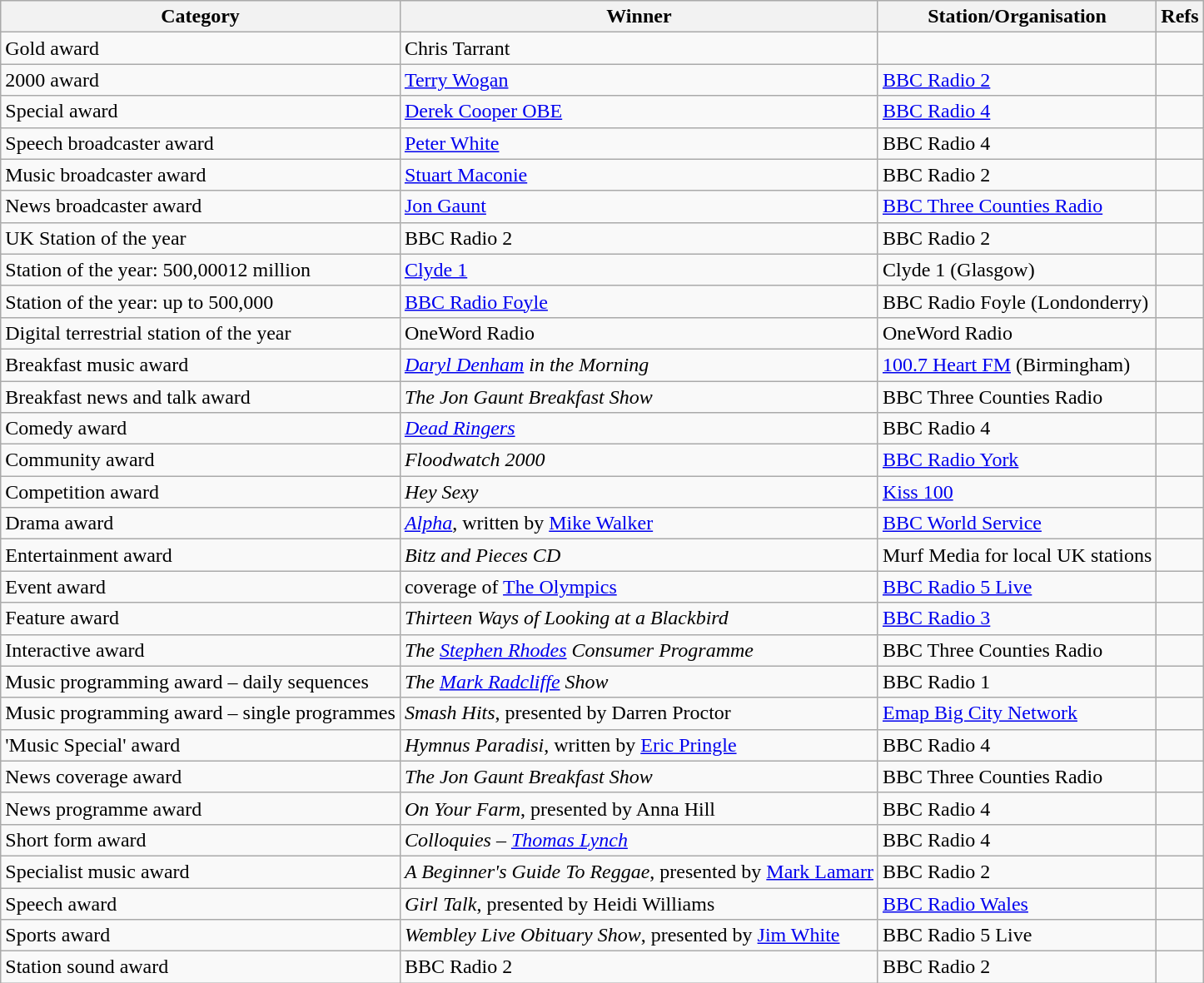<table class="wikitable sortable">
<tr>
<th class=unsortable>Category</th>
<th class=unsortable>Winner</th>
<th>Station/Organisation</th>
<th class=unsortable>Refs</th>
</tr>
<tr>
<td>Gold award</td>
<td>Chris Tarrant</td>
<td></td>
<td></td>
</tr>
<tr>
<td>2000 award</td>
<td><a href='#'>Terry Wogan</a></td>
<td><a href='#'>BBC Radio 2</a></td>
<td></td>
</tr>
<tr>
<td>Special award</td>
<td><a href='#'>Derek Cooper OBE</a></td>
<td><a href='#'>BBC Radio 4</a></td>
<td></td>
</tr>
<tr>
<td>Speech broadcaster award</td>
<td><a href='#'>Peter White</a></td>
<td>BBC Radio 4</td>
<td></td>
</tr>
<tr>
<td>Music broadcaster award</td>
<td><a href='#'>Stuart Maconie</a></td>
<td>BBC Radio 2</td>
<td></td>
</tr>
<tr>
<td>News broadcaster award</td>
<td><a href='#'>Jon Gaunt</a></td>
<td><a href='#'>BBC Three Counties Radio</a></td>
<td></td>
</tr>
<tr>
<td>UK Station of the year</td>
<td>BBC Radio 2</td>
<td>BBC Radio 2</td>
<td></td>
</tr>
<tr>
<td>Station of the year: 500,00012 million</td>
<td><a href='#'>Clyde 1</a></td>
<td>Clyde 1 (Glasgow)</td>
<td></td>
</tr>
<tr>
<td>Station of the year: up to 500,000</td>
<td><a href='#'>BBC Radio Foyle</a></td>
<td>BBC Radio Foyle (Londonderry)</td>
<td></td>
</tr>
<tr>
<td>Digital terrestrial station of the year</td>
<td>OneWord Radio</td>
<td>OneWord Radio</td>
<td></td>
</tr>
<tr>
<td>Breakfast music award</td>
<td><em><a href='#'>Daryl Denham</a> in the Morning</em></td>
<td><a href='#'>100.7 Heart FM</a> (Birmingham)</td>
<td></td>
</tr>
<tr>
<td>Breakfast news and talk award</td>
<td><em>The Jon Gaunt Breakfast Show</em></td>
<td>BBC Three Counties Radio</td>
<td></td>
</tr>
<tr>
<td>Comedy award</td>
<td><em><a href='#'>Dead Ringers</a></em></td>
<td>BBC Radio 4</td>
<td></td>
</tr>
<tr>
<td>Community award</td>
<td><em>Floodwatch 2000</em></td>
<td><a href='#'>BBC Radio York</a></td>
<td></td>
</tr>
<tr>
<td>Competition award</td>
<td><em>Hey Sexy</em></td>
<td><a href='#'>Kiss 100</a></td>
<td></td>
</tr>
<tr>
<td>Drama award</td>
<td><em><a href='#'>Alpha</a></em>, written by <a href='#'>Mike Walker</a></td>
<td><a href='#'>BBC World Service</a></td>
<td></td>
</tr>
<tr>
<td>Entertainment award</td>
<td><em>Bitz and Pieces CD</em></td>
<td>Murf Media for local UK stations</td>
<td></td>
</tr>
<tr>
<td>Event award</td>
<td>coverage of <a href='#'>The Olympics</a></td>
<td><a href='#'>BBC Radio 5 Live</a></td>
<td></td>
</tr>
<tr>
<td>Feature award</td>
<td><em>Thirteen Ways of Looking at a Blackbird</em></td>
<td><a href='#'>BBC Radio 3</a></td>
<td></td>
</tr>
<tr>
<td>Interactive award</td>
<td><em>The <a href='#'>Stephen Rhodes</a> Consumer Programme</em></td>
<td>BBC Three Counties Radio</td>
<td></td>
</tr>
<tr>
<td>Music programming award – daily sequences</td>
<td><em>The <a href='#'>Mark Radcliffe</a> Show</em></td>
<td>BBC Radio 1</td>
<td></td>
</tr>
<tr>
<td>Music programming award – single programmes</td>
<td><em>Smash Hits</em>, presented by Darren Proctor</td>
<td><a href='#'>Emap Big City Network</a></td>
<td></td>
</tr>
<tr>
<td>'Music Special' award</td>
<td><em>Hymnus Paradisi</em>, written by <a href='#'>Eric Pringle</a></td>
<td>BBC Radio 4</td>
<td></td>
</tr>
<tr>
<td>News coverage award</td>
<td><em>The Jon Gaunt Breakfast Show</em></td>
<td>BBC Three Counties Radio</td>
<td></td>
</tr>
<tr>
<td>News programme award</td>
<td><em>On Your Farm</em>, presented by Anna Hill</td>
<td>BBC Radio 4</td>
<td></td>
</tr>
<tr>
<td>Short form award</td>
<td><em>Colloquies – <a href='#'>Thomas Lynch</a></em></td>
<td>BBC Radio 4</td>
<td></td>
</tr>
<tr>
<td>Specialist music award</td>
<td><em>A Beginner's Guide To Reggae</em>, presented by <a href='#'>Mark Lamarr</a></td>
<td>BBC Radio 2</td>
<td></td>
</tr>
<tr>
<td>Speech award</td>
<td><em>Girl Talk</em>, presented by Heidi Williams</td>
<td><a href='#'>BBC Radio Wales</a></td>
<td></td>
</tr>
<tr>
<td>Sports award</td>
<td><em>Wembley Live Obituary Show</em>, presented by <a href='#'>Jim White</a></td>
<td>BBC Radio 5 Live</td>
<td></td>
</tr>
<tr>
<td>Station sound award</td>
<td>BBC Radio 2</td>
<td>BBC Radio 2</td>
<td></td>
</tr>
</table>
